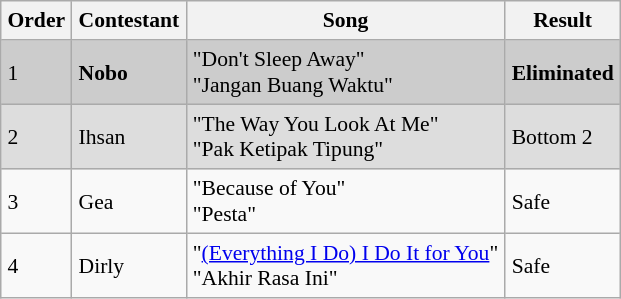<table border="8" cellpadding="4" cellspacing="0" style="margin:  1em 1em 1em 0; background: #f9f9f9; border: 1px #aaa  solid; border-collapse: collapse; font-size: 90%;">
<tr style="background:#f2f2f2;">
<th>Order</th>
<th>Contestant</th>
<th>Song </th>
<th>Result</th>
</tr>
<tr style="background:#ccc;">
<td>1</td>
<td><strong>Nobo</strong></td>
<td>"Don't Sleep Away"  <br>"Jangan Buang Waktu" </td>
<td><strong>Eliminated</strong></td>
</tr>
<tr style="background:#ddd;">
<td>2</td>
<td>Ihsan</td>
<td>"The Way You Look At Me" <br>"Pak Ketipak Tipung"</td>
<td>Bottom 2</td>
</tr>
<tr>
<td>3</td>
<td>Gea</td>
<td>"Because of You"  <br>"Pesta" </td>
<td>Safe</td>
</tr>
<tr>
<td>4</td>
<td>Dirly</td>
<td>"<a href='#'>(Everything I Do) I Do It for You</a>"  <br>"Akhir Rasa Ini" </td>
<td>Safe</td>
</tr>
</table>
